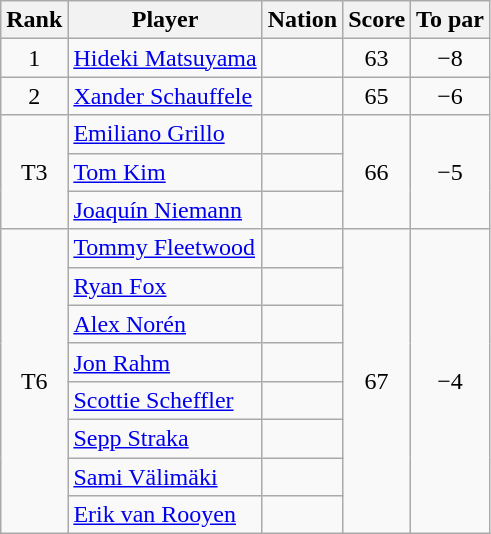<table class="wikitable">
<tr>
<th>Rank</th>
<th>Player</th>
<th>Nation</th>
<th>Score</th>
<th>To par</th>
</tr>
<tr>
<td align=center>1</td>
<td><a href='#'>Hideki Matsuyama</a></td>
<td></td>
<td align=center>63</td>
<td align=center>−8</td>
</tr>
<tr>
<td align=center>2</td>
<td><a href='#'>Xander Schauffele</a></td>
<td></td>
<td align=center>65</td>
<td align=center>−6</td>
</tr>
<tr>
<td rowspan=3 align=center>T3</td>
<td><a href='#'>Emiliano Grillo</a></td>
<td></td>
<td rowspan=3 align=center>66</td>
<td rowspan=3 align=center>−5</td>
</tr>
<tr>
<td><a href='#'>Tom Kim</a></td>
<td></td>
</tr>
<tr>
<td><a href='#'>Joaquín Niemann</a></td>
<td></td>
</tr>
<tr>
<td rowspan=8 align=center>T6</td>
<td><a href='#'>Tommy Fleetwood</a></td>
<td></td>
<td rowspan=8 align=center>67</td>
<td rowspan=8 align=center>−4</td>
</tr>
<tr>
<td><a href='#'>Ryan Fox</a></td>
<td></td>
</tr>
<tr>
<td><a href='#'>Alex Norén</a></td>
<td></td>
</tr>
<tr>
<td><a href='#'>Jon Rahm</a></td>
<td></td>
</tr>
<tr>
<td><a href='#'>Scottie Scheffler</a></td>
<td></td>
</tr>
<tr>
<td><a href='#'>Sepp Straka</a></td>
<td></td>
</tr>
<tr>
<td><a href='#'>Sami Välimäki</a></td>
<td></td>
</tr>
<tr>
<td><a href='#'>Erik van Rooyen</a></td>
<td></td>
</tr>
</table>
